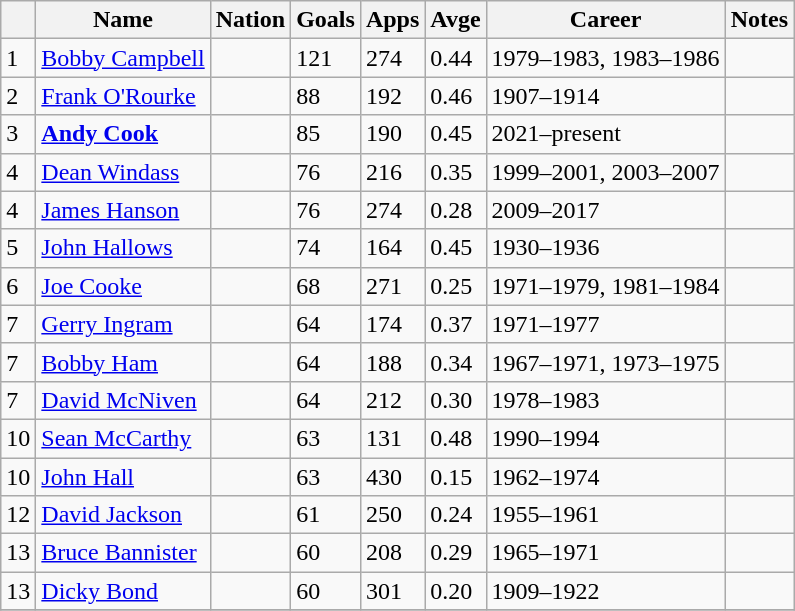<table class="wikitable">
<tr>
<th></th>
<th>Name</th>
<th>Nation</th>
<th>Goals</th>
<th>Apps</th>
<th>Avge</th>
<th>Career</th>
<th>Notes</th>
</tr>
<tr>
<td>1</td>
<td><a href='#'>Bobby Campbell</a></td>
<td></td>
<td>121</td>
<td>274</td>
<td>0.44</td>
<td>1979–1983, 1983–1986</td>
<td></td>
</tr>
<tr>
<td>2</td>
<td><a href='#'>Frank O'Rourke</a></td>
<td></td>
<td>88</td>
<td>192</td>
<td>0.46</td>
<td>1907–1914</td>
<td></td>
</tr>
<tr>
<td>3</td>
<td><a href='#'><b>Andy Cook</b></a></td>
<td></td>
<td>85</td>
<td>190</td>
<td>0.45</td>
<td>2021–present</td>
<td></td>
</tr>
<tr>
<td>4</td>
<td><a href='#'>Dean Windass</a></td>
<td></td>
<td>76</td>
<td>216</td>
<td>0.35</td>
<td>1999–2001, 2003–2007</td>
<td></td>
</tr>
<tr>
<td>4</td>
<td><a href='#'>James Hanson</a></td>
<td></td>
<td>76</td>
<td>274</td>
<td>0.28</td>
<td>2009–2017</td>
<td></td>
</tr>
<tr>
<td>5</td>
<td><a href='#'>John Hallows</a></td>
<td></td>
<td>74</td>
<td>164</td>
<td>0.45</td>
<td>1930–1936</td>
<td></td>
</tr>
<tr>
<td>6</td>
<td><a href='#'>Joe Cooke</a></td>
<td></td>
<td>68</td>
<td>271</td>
<td>0.25</td>
<td>1971–1979, 1981–1984</td>
<td></td>
</tr>
<tr>
<td>7</td>
<td><a href='#'>Gerry Ingram</a></td>
<td></td>
<td>64</td>
<td>174</td>
<td>0.37</td>
<td>1971–1977</td>
<td></td>
</tr>
<tr>
<td>7</td>
<td><a href='#'>Bobby Ham</a></td>
<td></td>
<td>64</td>
<td>188</td>
<td>0.34</td>
<td>1967–1971, 1973–1975</td>
<td></td>
</tr>
<tr>
<td>7</td>
<td><a href='#'>David McNiven</a></td>
<td></td>
<td>64</td>
<td>212</td>
<td>0.30</td>
<td>1978–1983</td>
<td></td>
</tr>
<tr>
<td>10</td>
<td><a href='#'>Sean McCarthy</a></td>
<td></td>
<td>63</td>
<td>131</td>
<td>0.48</td>
<td>1990–1994</td>
<td></td>
</tr>
<tr>
<td>10</td>
<td><a href='#'>John Hall</a></td>
<td></td>
<td>63</td>
<td>430</td>
<td>0.15</td>
<td>1962–1974</td>
<td></td>
</tr>
<tr>
<td>12</td>
<td><a href='#'>David Jackson</a></td>
<td></td>
<td>61</td>
<td>250</td>
<td>0.24</td>
<td>1955–1961</td>
<td></td>
</tr>
<tr>
<td>13</td>
<td><a href='#'>Bruce Bannister</a></td>
<td></td>
<td>60</td>
<td>208</td>
<td>0.29</td>
<td>1965–1971</td>
<td></td>
</tr>
<tr>
<td>13</td>
<td><a href='#'>Dicky Bond</a></td>
<td></td>
<td>60</td>
<td>301</td>
<td>0.20</td>
<td>1909–1922</td>
<td></td>
</tr>
<tr>
</tr>
</table>
